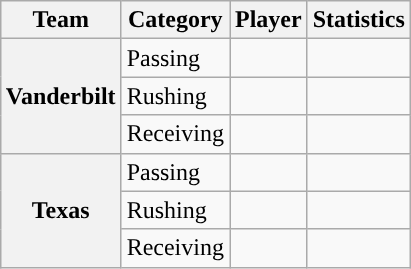<table class="wikitable" style="float:right">
<tr>
<th>Team</th>
<th>Category</th>
<th>Player</th>
<th>Statistics</th>
</tr>
<tr>
<th rowspan=3>Vanderbilt</th>
<td>Passing</td>
<td></td>
<td></td>
</tr>
<tr>
<td>Rushing</td>
<td></td>
<td></td>
</tr>
<tr>
<td>Receiving</td>
<td></td>
<td></td>
</tr>
<tr>
<th rowspan=3>Texas</th>
<td>Passing</td>
<td></td>
<td></td>
</tr>
<tr>
<td>Rushing</td>
<td></td>
<td></td>
</tr>
<tr>
<td>Receiving</td>
<td></td>
<td></td>
</tr>
</table>
